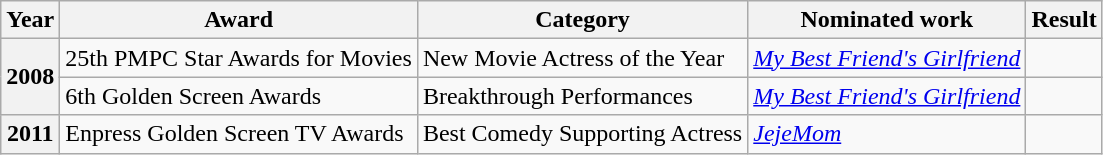<table class="wikitable sortable plainrowheaders">
<tr>
<th scope="col">Year</th>
<th scope="row">Award</th>
<th scope="row">Category</th>
<th scope="row">Nominated work</th>
<th scope="row">Result</th>
</tr>
<tr>
<th scope="row" rowspan="2">2008</th>
<td>25th PMPC Star Awards for Movies</td>
<td>New Movie Actress of the Year</td>
<td><em><a href='#'>My Best Friend's Girlfriend</a></em></td>
<td></td>
</tr>
<tr>
<td>6th Golden Screen Awards</td>
<td>Breakthrough Performances</td>
<td><em><a href='#'>My Best Friend's Girlfriend</a></em></td>
<td></td>
</tr>
<tr>
<th scope="row">2011</th>
<td>Enpress Golden Screen TV Awards</td>
<td>Best Comedy Supporting Actress</td>
<td><em><a href='#'>JejeMom</a></em></td>
<td></td>
</tr>
</table>
